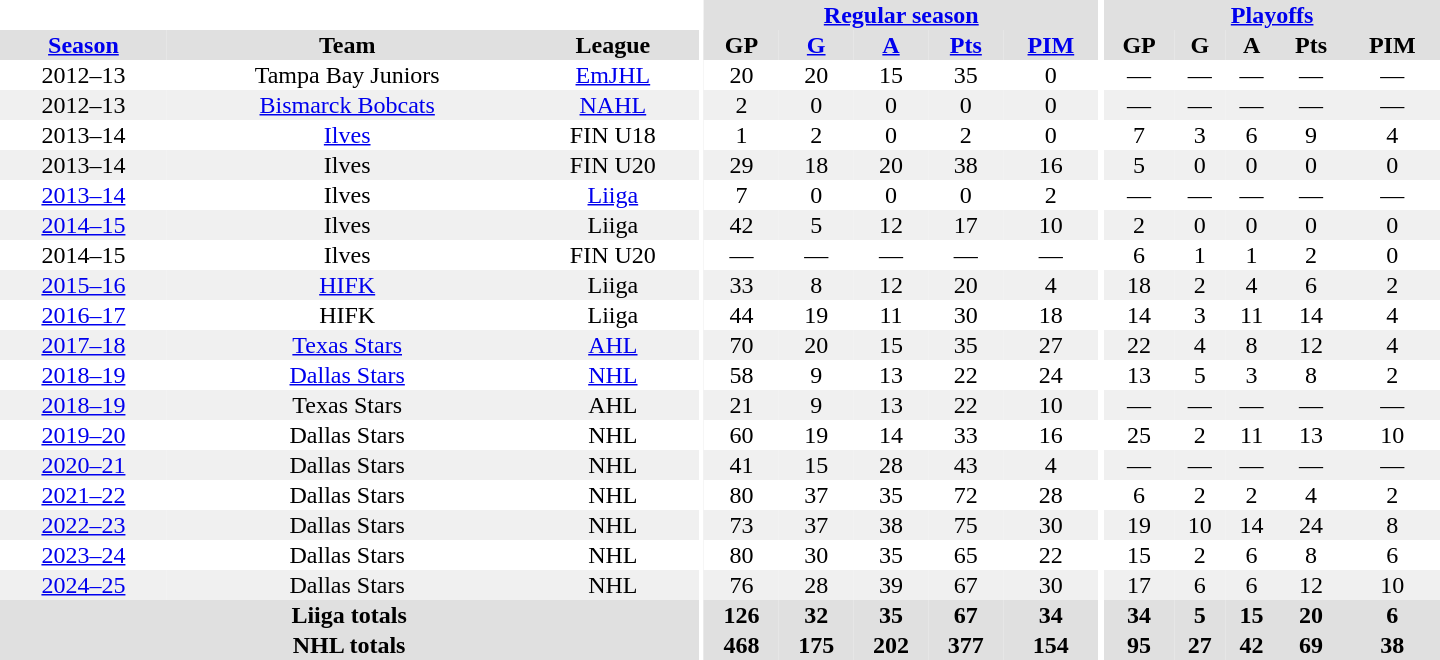<table border="0" cellpadding="1" cellspacing="0" style="text-align:center; width:60em">
<tr bgcolor="#e0e0e0">
<th colspan="3" bgcolor="#ffffff"></th>
<th rowspan="99" bgcolor="#ffffff"></th>
<th colspan="5"><a href='#'>Regular season</a></th>
<th rowspan="99" bgcolor="#ffffff"></th>
<th colspan="5"><a href='#'>Playoffs</a></th>
</tr>
<tr bgcolor="#e0e0e0">
<th><a href='#'>Season</a></th>
<th>Team</th>
<th>League</th>
<th>GP</th>
<th><a href='#'>G</a></th>
<th><a href='#'>A</a></th>
<th><a href='#'>Pts</a></th>
<th><a href='#'>PIM</a></th>
<th>GP</th>
<th>G</th>
<th>A</th>
<th>Pts</th>
<th>PIM</th>
</tr>
<tr>
<td>2012–13</td>
<td>Tampa Bay Juniors</td>
<td><a href='#'>EmJHL</a></td>
<td>20</td>
<td>20</td>
<td>15</td>
<td>35</td>
<td>0</td>
<td>—</td>
<td>—</td>
<td>—</td>
<td>—</td>
<td>—</td>
</tr>
<tr bgcolor="#f0f0f0">
<td>2012–13</td>
<td><a href='#'>Bismarck Bobcats</a></td>
<td><a href='#'>NAHL</a></td>
<td>2</td>
<td>0</td>
<td>0</td>
<td>0</td>
<td>0</td>
<td>—</td>
<td>—</td>
<td>—</td>
<td>—</td>
<td>—</td>
</tr>
<tr>
<td>2013–14</td>
<td><a href='#'>Ilves</a></td>
<td>FIN U18</td>
<td>1</td>
<td>2</td>
<td>0</td>
<td>2</td>
<td>0</td>
<td>7</td>
<td>3</td>
<td>6</td>
<td>9</td>
<td>4</td>
</tr>
<tr bgcolor="#f0f0f0">
<td>2013–14</td>
<td>Ilves</td>
<td>FIN U20</td>
<td>29</td>
<td>18</td>
<td>20</td>
<td>38</td>
<td>16</td>
<td>5</td>
<td>0</td>
<td>0</td>
<td>0</td>
<td>0</td>
</tr>
<tr>
<td><a href='#'>2013–14</a></td>
<td>Ilves</td>
<td><a href='#'>Liiga</a></td>
<td>7</td>
<td>0</td>
<td>0</td>
<td>0</td>
<td>2</td>
<td>—</td>
<td>—</td>
<td>—</td>
<td>—</td>
<td>—</td>
</tr>
<tr bgcolor="#f0f0f0">
<td><a href='#'>2014–15</a></td>
<td>Ilves</td>
<td>Liiga</td>
<td>42</td>
<td>5</td>
<td>12</td>
<td>17</td>
<td>10</td>
<td>2</td>
<td>0</td>
<td>0</td>
<td>0</td>
<td>0</td>
</tr>
<tr>
<td>2014–15</td>
<td>Ilves</td>
<td>FIN U20</td>
<td>—</td>
<td>—</td>
<td>—</td>
<td>—</td>
<td>—</td>
<td>6</td>
<td>1</td>
<td>1</td>
<td>2</td>
<td>0</td>
</tr>
<tr bgcolor="#f0f0f0">
<td><a href='#'>2015–16</a></td>
<td><a href='#'>HIFK</a></td>
<td>Liiga</td>
<td>33</td>
<td>8</td>
<td>12</td>
<td>20</td>
<td>4</td>
<td>18</td>
<td>2</td>
<td>4</td>
<td>6</td>
<td>2</td>
</tr>
<tr>
<td><a href='#'>2016–17</a></td>
<td>HIFK</td>
<td>Liiga</td>
<td>44</td>
<td>19</td>
<td>11</td>
<td>30</td>
<td>18</td>
<td>14</td>
<td>3</td>
<td>11</td>
<td>14</td>
<td>4</td>
</tr>
<tr bgcolor="#f0f0f0">
<td><a href='#'>2017–18</a></td>
<td><a href='#'>Texas Stars</a></td>
<td><a href='#'>AHL</a></td>
<td>70</td>
<td>20</td>
<td>15</td>
<td>35</td>
<td>27</td>
<td>22</td>
<td>4</td>
<td>8</td>
<td>12</td>
<td>4</td>
</tr>
<tr>
<td><a href='#'>2018–19</a></td>
<td><a href='#'>Dallas Stars</a></td>
<td><a href='#'>NHL</a></td>
<td>58</td>
<td>9</td>
<td>13</td>
<td>22</td>
<td>24</td>
<td>13</td>
<td>5</td>
<td>3</td>
<td>8</td>
<td>2</td>
</tr>
<tr bgcolor="#f0f0f0">
<td><a href='#'>2018–19</a></td>
<td>Texas Stars</td>
<td>AHL</td>
<td>21</td>
<td>9</td>
<td>13</td>
<td>22</td>
<td>10</td>
<td>—</td>
<td>—</td>
<td>—</td>
<td>—</td>
<td>—</td>
</tr>
<tr>
<td><a href='#'>2019–20</a></td>
<td>Dallas Stars</td>
<td>NHL</td>
<td>60</td>
<td>19</td>
<td>14</td>
<td>33</td>
<td>16</td>
<td>25</td>
<td>2</td>
<td>11</td>
<td>13</td>
<td>10</td>
</tr>
<tr bgcolor="#f0f0f0">
<td><a href='#'>2020–21</a></td>
<td>Dallas Stars</td>
<td>NHL</td>
<td>41</td>
<td>15</td>
<td>28</td>
<td>43</td>
<td>4</td>
<td>—</td>
<td>—</td>
<td>—</td>
<td>—</td>
<td>—</td>
</tr>
<tr>
<td><a href='#'>2021–22</a></td>
<td>Dallas Stars</td>
<td>NHL</td>
<td>80</td>
<td>37</td>
<td>35</td>
<td>72</td>
<td>28</td>
<td>6</td>
<td>2</td>
<td>2</td>
<td>4</td>
<td>2</td>
</tr>
<tr bgcolor="#f0f0f0">
<td><a href='#'>2022–23</a></td>
<td>Dallas Stars</td>
<td>NHL</td>
<td>73</td>
<td>37</td>
<td>38</td>
<td>75</td>
<td>30</td>
<td>19</td>
<td>10</td>
<td>14</td>
<td>24</td>
<td>8</td>
</tr>
<tr>
<td><a href='#'>2023–24</a></td>
<td>Dallas Stars</td>
<td>NHL</td>
<td>80</td>
<td>30</td>
<td>35</td>
<td>65</td>
<td>22</td>
<td>15</td>
<td>2</td>
<td>6</td>
<td>8</td>
<td>6</td>
</tr>
<tr bgcolor="#f0f0f0">
<td><a href='#'>2024–25</a></td>
<td>Dallas Stars</td>
<td>NHL</td>
<td>76</td>
<td>28</td>
<td>39</td>
<td>67</td>
<td>30</td>
<td>17</td>
<td>6</td>
<td>6</td>
<td>12</td>
<td>10</td>
</tr>
<tr bgcolor="#e0e0e0">
<th colspan="3">Liiga totals</th>
<th>126</th>
<th>32</th>
<th>35</th>
<th>67</th>
<th>34</th>
<th>34</th>
<th>5</th>
<th>15</th>
<th>20</th>
<th>6</th>
</tr>
<tr bgcolor="#e0e0e0">
<th colspan="3">NHL totals</th>
<th>468</th>
<th>175</th>
<th>202</th>
<th>377</th>
<th>154</th>
<th>95</th>
<th>27</th>
<th>42</th>
<th>69</th>
<th>38</th>
</tr>
</table>
